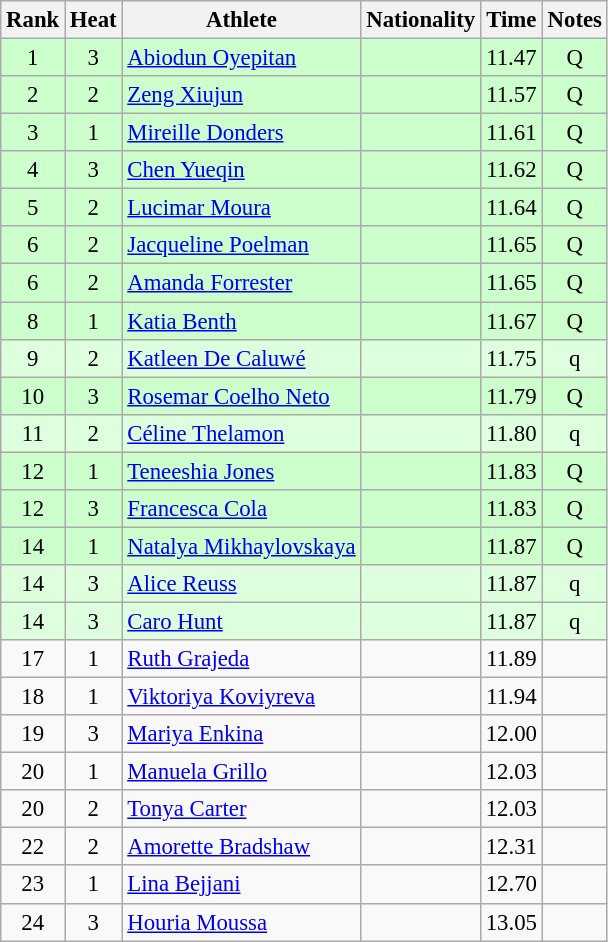<table class="wikitable sortable" style="text-align:center;font-size:95%">
<tr>
<th>Rank</th>
<th>Heat</th>
<th>Athlete</th>
<th>Nationality</th>
<th>Time</th>
<th>Notes</th>
</tr>
<tr bgcolor=ccffcc>
<td>1</td>
<td>3</td>
<td align="left"><a href='#'>Abiodun Oyepitan</a></td>
<td align=left></td>
<td>11.47</td>
<td>Q</td>
</tr>
<tr bgcolor=ccffcc>
<td>2</td>
<td>2</td>
<td align="left"><a href='#'>Zeng Xiujun</a></td>
<td align=left></td>
<td>11.57</td>
<td>Q</td>
</tr>
<tr bgcolor=ccffcc>
<td>3</td>
<td>1</td>
<td align="left"><a href='#'>Mireille Donders</a></td>
<td align=left></td>
<td>11.61</td>
<td>Q</td>
</tr>
<tr bgcolor=ccffcc>
<td>4</td>
<td>3</td>
<td align="left"><a href='#'>Chen Yueqin</a></td>
<td align=left></td>
<td>11.62</td>
<td>Q</td>
</tr>
<tr bgcolor=ccffcc>
<td>5</td>
<td>2</td>
<td align="left"><a href='#'>Lucimar Moura</a></td>
<td align=left></td>
<td>11.64</td>
<td>Q</td>
</tr>
<tr bgcolor=ccffcc>
<td>6</td>
<td>2</td>
<td align="left"><a href='#'>Jacqueline Poelman</a></td>
<td align=left></td>
<td>11.65</td>
<td>Q</td>
</tr>
<tr bgcolor=ccffcc>
<td>6</td>
<td>2</td>
<td align="left"><a href='#'>Amanda Forrester</a></td>
<td align=left></td>
<td>11.65</td>
<td>Q</td>
</tr>
<tr bgcolor=ccffcc>
<td>8</td>
<td>1</td>
<td align="left"><a href='#'>Katia Benth</a></td>
<td align=left></td>
<td>11.67</td>
<td>Q</td>
</tr>
<tr bgcolor=ddffdd>
<td>9</td>
<td>2</td>
<td align="left"><a href='#'>Katleen De Caluwé</a></td>
<td align=left></td>
<td>11.75</td>
<td>q</td>
</tr>
<tr bgcolor=ccffcc>
<td>10</td>
<td>3</td>
<td align="left"><a href='#'>Rosemar Coelho Neto</a></td>
<td align=left></td>
<td>11.79</td>
<td>Q</td>
</tr>
<tr bgcolor=ddffdd>
<td>11</td>
<td>2</td>
<td align="left"><a href='#'>Céline Thelamon</a></td>
<td align=left></td>
<td>11.80</td>
<td>q</td>
</tr>
<tr bgcolor=ccffcc>
<td>12</td>
<td>1</td>
<td align="left"><a href='#'>Teneeshia Jones</a></td>
<td align=left></td>
<td>11.83</td>
<td>Q</td>
</tr>
<tr bgcolor=ccffcc>
<td>12</td>
<td>3</td>
<td align="left"><a href='#'>Francesca Cola</a></td>
<td align=left></td>
<td>11.83</td>
<td>Q</td>
</tr>
<tr bgcolor=ccffcc>
<td>14</td>
<td>1</td>
<td align="left"><a href='#'>Natalya Mikhaylovskaya</a></td>
<td align=left></td>
<td>11.87</td>
<td>Q</td>
</tr>
<tr bgcolor=ddffdd>
<td>14</td>
<td>3</td>
<td align="left"><a href='#'>Alice Reuss</a></td>
<td align=left></td>
<td>11.87</td>
<td>q</td>
</tr>
<tr bgcolor=ddffdd>
<td>14</td>
<td>3</td>
<td align="left"><a href='#'>Caro Hunt</a></td>
<td align=left></td>
<td>11.87</td>
<td>q</td>
</tr>
<tr>
<td>17</td>
<td>1</td>
<td align="left"><a href='#'>Ruth Grajeda</a></td>
<td align=left></td>
<td>11.89</td>
<td></td>
</tr>
<tr>
<td>18</td>
<td>1</td>
<td align="left"><a href='#'>Viktoriya Koviyreva</a></td>
<td align=left></td>
<td>11.94</td>
<td></td>
</tr>
<tr>
<td>19</td>
<td>3</td>
<td align="left"><a href='#'>Mariya Enkina</a></td>
<td align=left></td>
<td>12.00</td>
<td></td>
</tr>
<tr>
<td>20</td>
<td>1</td>
<td align="left"><a href='#'>Manuela Grillo</a></td>
<td align=left></td>
<td>12.03</td>
<td></td>
</tr>
<tr>
<td>20</td>
<td>2</td>
<td align="left"><a href='#'>Tonya Carter</a></td>
<td align=left></td>
<td>12.03</td>
<td></td>
</tr>
<tr>
<td>22</td>
<td>2</td>
<td align="left"><a href='#'>Amorette Bradshaw</a></td>
<td align=left></td>
<td>12.31</td>
<td></td>
</tr>
<tr>
<td>23</td>
<td>1</td>
<td align="left"><a href='#'>Lina Bejjani</a></td>
<td align=left></td>
<td>12.70</td>
<td></td>
</tr>
<tr>
<td>24</td>
<td>3</td>
<td align="left"><a href='#'>Houria Moussa</a></td>
<td align=left></td>
<td>13.05</td>
<td></td>
</tr>
</table>
